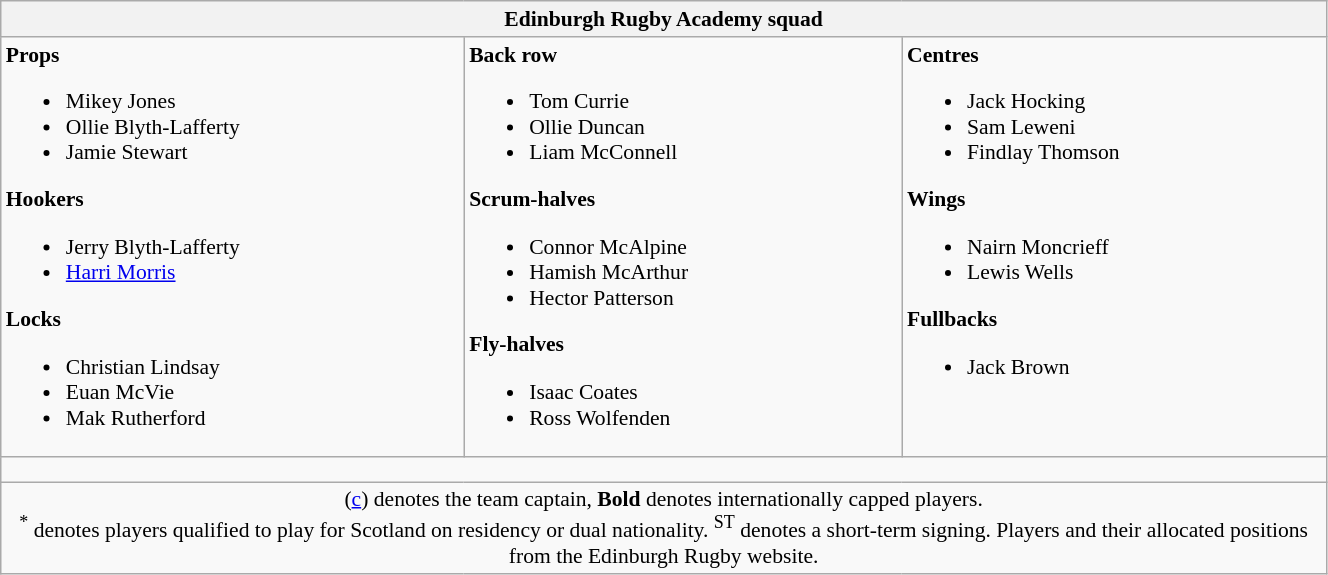<table class="wikitable" style="text-align:left; font-size:90%; width:70%">
<tr>
<th colspan="100%">Edinburgh Rugby Academy squad</th>
</tr>
<tr valign="top">
<td><strong>Props</strong><br><ul><li> Mikey Jones</li><li> Ollie Blyth-Lafferty</li><li> Jamie Stewart</li></ul><strong>Hookers</strong><ul><li> Jerry Blyth-Lafferty</li><li> <a href='#'>Harri Morris</a></li></ul><strong>Locks</strong><ul><li> Christian Lindsay</li><li> Euan McVie</li><li> Mak Rutherford</li></ul></td>
<td><strong>Back row</strong><br><ul><li> Tom Currie</li><li> Ollie Duncan</li><li> Liam McConnell</li></ul><strong>Scrum-halves</strong><ul><li> Connor McAlpine</li><li> Hamish McArthur</li><li> Hector Patterson</li></ul><strong>Fly-halves</strong><ul><li> Isaac Coates</li><li> Ross Wolfenden</li></ul></td>
<td><strong>Centres</strong><br><ul><li> Jack Hocking</li><li> Sam Leweni</li><li> Findlay Thomson</li></ul><strong>Wings</strong><ul><li> Nairn Moncrieff</li><li> Lewis Wells</li></ul><strong>Fullbacks</strong><ul><li> Jack Brown</li></ul></td>
</tr>
<tr>
<td colspan="100%" style="height: 10px;"></td>
</tr>
<tr>
<td colspan="100%" style="text-align:center;">(<a href='#'>c</a>) denotes the team captain, <strong>Bold</strong> denotes internationally capped players.<br><sup>*</sup> denotes players qualified to play for Scotland on residency or dual nationality. 
<sup>ST</sup> denotes a short-term signing. 
Players and their allocated positions from the Edinburgh Rugby website.
</td>
</tr>
</table>
